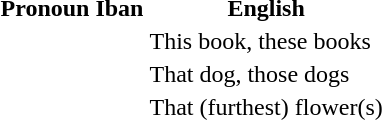<table>
<tr>
<th>Pronoun</th>
<th>Iban</th>
<th>English</th>
</tr>
<tr>
<td></td>
<td></td>
<td>This book, these books</td>
</tr>
<tr>
<td></td>
<td></td>
<td>That dog, those dogs</td>
</tr>
<tr>
<td></td>
<td></td>
<td>That (furthest) flower(s)</td>
</tr>
</table>
